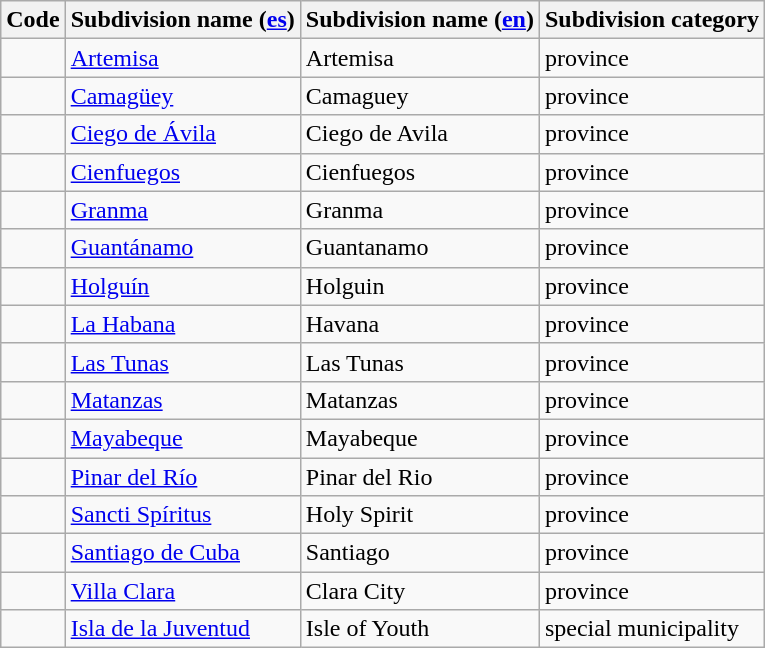<table class="wikitable sortable">
<tr>
<th>Code</th>
<th>Subdivision name (<a href='#'>es</a>)</th>
<th>Subdivision name (<a href='#'>en</a>)</th>
<th>Subdivision category</th>
</tr>
<tr>
<td></td>
<td><a href='#'>Artemisa</a></td>
<td>Artemisa</td>
<td>province</td>
</tr>
<tr>
<td></td>
<td><a href='#'>Camagüey</a></td>
<td>Camaguey</td>
<td>province</td>
</tr>
<tr>
<td></td>
<td><a href='#'>Ciego de Ávila</a></td>
<td>Ciego de Avila</td>
<td>province</td>
</tr>
<tr>
<td></td>
<td><a href='#'>Cienfuegos</a></td>
<td>Cienfuegos</td>
<td>province</td>
</tr>
<tr>
<td></td>
<td><a href='#'>Granma</a></td>
<td>Granma</td>
<td>province</td>
</tr>
<tr>
<td></td>
<td><a href='#'>Guantánamo</a></td>
<td>Guantanamo</td>
<td>province</td>
</tr>
<tr>
<td></td>
<td><a href='#'>Holguín</a></td>
<td>Holguin</td>
<td>province</td>
</tr>
<tr>
<td></td>
<td><a href='#'>La Habana</a></td>
<td>Havana</td>
<td>province</td>
</tr>
<tr>
<td></td>
<td><a href='#'>Las Tunas</a></td>
<td>Las Tunas</td>
<td>province</td>
</tr>
<tr>
<td></td>
<td><a href='#'>Matanzas</a></td>
<td>Matanzas</td>
<td>province</td>
</tr>
<tr>
<td></td>
<td><a href='#'>Mayabeque</a></td>
<td>Mayabeque</td>
<td>province</td>
</tr>
<tr>
<td></td>
<td><a href='#'>Pinar del Río</a></td>
<td>Pinar del Rio</td>
<td>province</td>
</tr>
<tr>
<td></td>
<td><a href='#'>Sancti Spíritus</a></td>
<td>Holy Spirit</td>
<td>province</td>
</tr>
<tr>
<td></td>
<td><a href='#'>Santiago de Cuba</a></td>
<td>Santiago</td>
<td>province</td>
</tr>
<tr>
<td></td>
<td><a href='#'>Villa Clara</a></td>
<td>Clara City</td>
<td>province</td>
</tr>
<tr>
<td></td>
<td><a href='#'>Isla de la Juventud</a></td>
<td>Isle of Youth</td>
<td>special municipality</td>
</tr>
</table>
